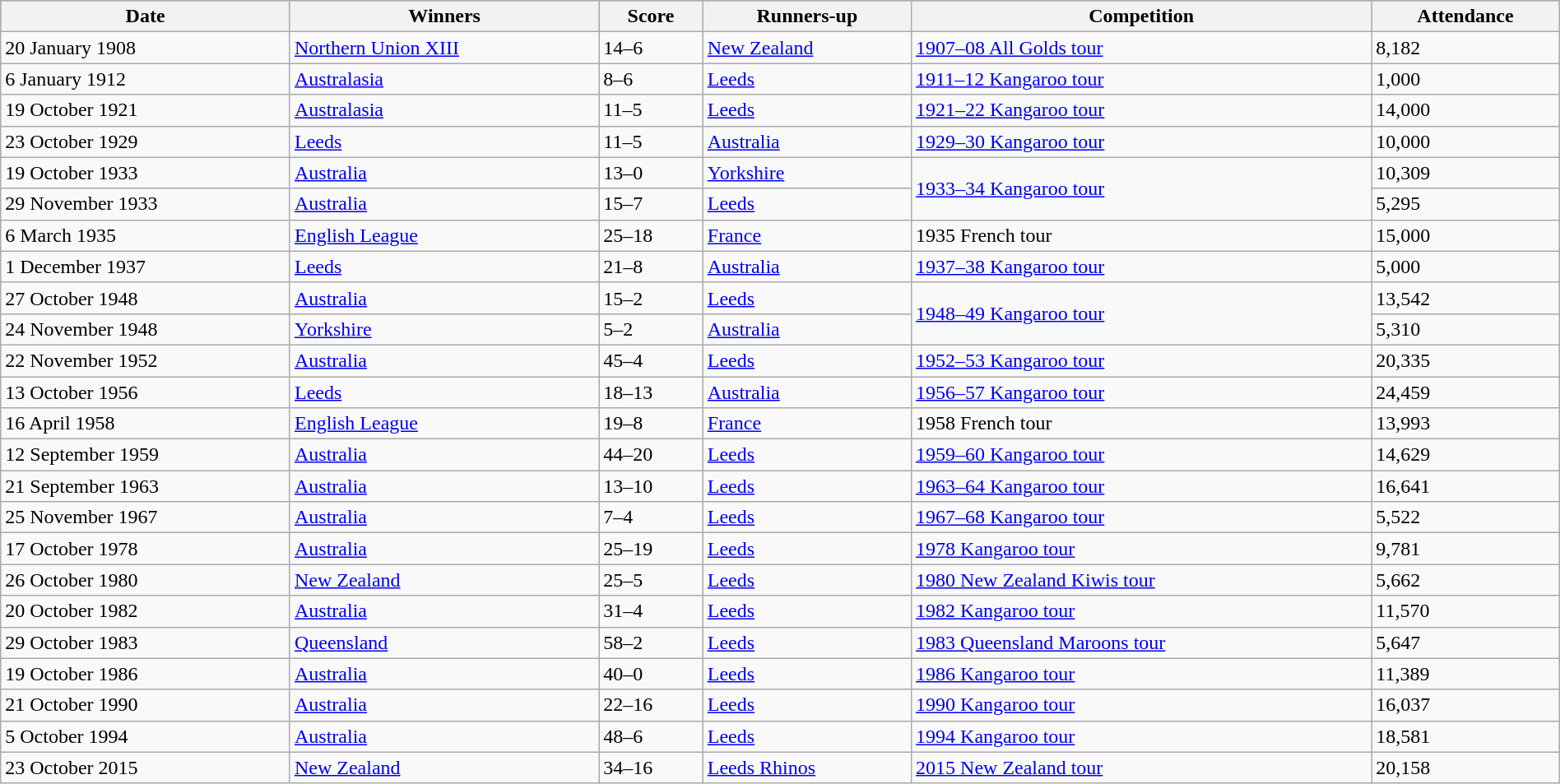<table class="wikitable" width=100%>
<tr bgcolor=#bdb76b>
<th>Date</th>
<th>Winners</th>
<th>Score</th>
<th>Runners-up</th>
<th>Competition</th>
<th>Attendance</th>
</tr>
<tr>
<td>20 January 1908</td>
<td> <a href='#'>Northern Union XIII</a></td>
<td>14–6</td>
<td> <a href='#'>New Zealand</a></td>
<td><a href='#'>1907–08 All Golds tour</a></td>
<td>8,182</td>
</tr>
<tr>
<td>6 January 1912</td>
<td><a href='#'>Australasia</a></td>
<td>8–6</td>
<td> <a href='#'>Leeds</a></td>
<td><a href='#'>1911–12 Kangaroo tour</a></td>
<td>1,000</td>
</tr>
<tr>
<td>19 October 1921</td>
<td><a href='#'>Australasia</a></td>
<td>11–5</td>
<td> <a href='#'>Leeds</a></td>
<td><a href='#'>1921–22 Kangaroo tour</a></td>
<td>14,000</td>
</tr>
<tr>
<td>23 October 1929</td>
<td> <a href='#'>Leeds</a></td>
<td>11–5</td>
<td> <a href='#'>Australia</a></td>
<td><a href='#'>1929–30 Kangaroo tour</a></td>
<td>10,000</td>
</tr>
<tr>
<td>19 October 1933</td>
<td> <a href='#'>Australia</a></td>
<td>13–0</td>
<td> <a href='#'>Yorkshire</a></td>
<td rowspan=2><a href='#'>1933–34 Kangaroo tour</a></td>
<td>10,309</td>
</tr>
<tr>
<td>29 November 1933</td>
<td> <a href='#'>Australia</a></td>
<td>15–7</td>
<td> <a href='#'>Leeds</a></td>
<td>5,295</td>
</tr>
<tr>
<td>6 March 1935</td>
<td> <a href='#'>English League</a></td>
<td>25–18</td>
<td> <a href='#'>France</a></td>
<td>1935 French tour</td>
<td>15,000</td>
</tr>
<tr>
<td>1 December 1937</td>
<td> <a href='#'>Leeds</a></td>
<td>21–8</td>
<td> <a href='#'>Australia</a></td>
<td><a href='#'>1937–38 Kangaroo tour</a></td>
<td>5,000</td>
</tr>
<tr>
<td>27 October 1948</td>
<td> <a href='#'>Australia</a></td>
<td>15–2</td>
<td> <a href='#'>Leeds</a></td>
<td rowspan=2><a href='#'>1948–49 Kangaroo tour</a></td>
<td>13,542</td>
</tr>
<tr>
<td>24 November 1948</td>
<td> <a href='#'>Yorkshire</a></td>
<td>5–2</td>
<td> <a href='#'>Australia</a></td>
<td>5,310</td>
</tr>
<tr>
<td>22 November 1952</td>
<td> <a href='#'>Australia</a></td>
<td>45–4</td>
<td> <a href='#'>Leeds</a></td>
<td><a href='#'>1952–53 Kangaroo tour</a></td>
<td>20,335</td>
</tr>
<tr>
<td>13 October 1956</td>
<td> <a href='#'>Leeds</a></td>
<td>18–13</td>
<td> <a href='#'>Australia</a></td>
<td><a href='#'>1956–57 Kangaroo tour</a></td>
<td>24,459</td>
</tr>
<tr>
<td>16 April 1958</td>
<td> <a href='#'>English League</a></td>
<td>19–8</td>
<td> <a href='#'>France</a></td>
<td>1958 French tour</td>
<td>13,993</td>
</tr>
<tr>
<td>12 September 1959</td>
<td> <a href='#'>Australia</a></td>
<td>44–20</td>
<td> <a href='#'>Leeds</a></td>
<td><a href='#'>1959–60 Kangaroo tour</a></td>
<td>14,629</td>
</tr>
<tr>
<td>21 September 1963</td>
<td> <a href='#'>Australia</a></td>
<td>13–10</td>
<td> <a href='#'>Leeds</a></td>
<td><a href='#'>1963–64 Kangaroo tour</a></td>
<td>16,641</td>
</tr>
<tr>
<td>25 November 1967</td>
<td> <a href='#'>Australia</a></td>
<td>7–4</td>
<td> <a href='#'>Leeds</a></td>
<td><a href='#'>1967–68 Kangaroo tour</a></td>
<td>5,522</td>
</tr>
<tr>
<td>17 October 1978</td>
<td> <a href='#'>Australia</a></td>
<td>25–19</td>
<td> <a href='#'>Leeds</a></td>
<td><a href='#'>1978 Kangaroo tour</a></td>
<td>9,781</td>
</tr>
<tr>
<td>26 October 1980</td>
<td> <a href='#'>New Zealand</a></td>
<td>25–5</td>
<td> <a href='#'>Leeds</a></td>
<td><a href='#'>1980 New Zealand Kiwis tour</a></td>
<td>5,662</td>
</tr>
<tr>
<td>20 October 1982</td>
<td> <a href='#'>Australia</a></td>
<td>31–4</td>
<td> <a href='#'>Leeds</a></td>
<td><a href='#'>1982 Kangaroo tour</a></td>
<td>11,570</td>
</tr>
<tr>
<td>29 October 1983</td>
<td> <a href='#'>Queensland</a></td>
<td>58–2</td>
<td> <a href='#'>Leeds</a></td>
<td><a href='#'>1983 Queensland Maroons tour</a></td>
<td>5,647</td>
</tr>
<tr>
<td>19 October 1986</td>
<td> <a href='#'>Australia</a></td>
<td>40–0</td>
<td> <a href='#'>Leeds</a></td>
<td><a href='#'>1986 Kangaroo tour</a></td>
<td>11,389</td>
</tr>
<tr>
<td>21 October 1990</td>
<td> <a href='#'>Australia</a></td>
<td>22–16</td>
<td> <a href='#'>Leeds</a></td>
<td><a href='#'>1990 Kangaroo tour</a></td>
<td>16,037</td>
</tr>
<tr>
<td>5 October 1994</td>
<td> <a href='#'>Australia</a></td>
<td>48–6</td>
<td> <a href='#'>Leeds</a></td>
<td><a href='#'>1994 Kangaroo tour</a></td>
<td>18,581</td>
</tr>
<tr>
<td>23 October 2015</td>
<td> <a href='#'>New Zealand</a></td>
<td>34–16</td>
<td> <a href='#'>Leeds Rhinos</a></td>
<td><a href='#'>2015 New Zealand tour</a></td>
<td>20,158</td>
</tr>
</table>
